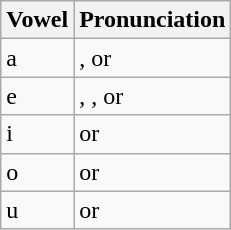<table class="wikitable">
<tr>
<th>Vowel</th>
<th>Pronunciation</th>
</tr>
<tr>
<td>a</td>
<td>,  or </td>
</tr>
<tr>
<td>e</td>
<td>, , or </td>
</tr>
<tr>
<td>i</td>
<td> or </td>
</tr>
<tr>
<td>o</td>
<td> or </td>
</tr>
<tr>
<td>u</td>
<td> or </td>
</tr>
</table>
